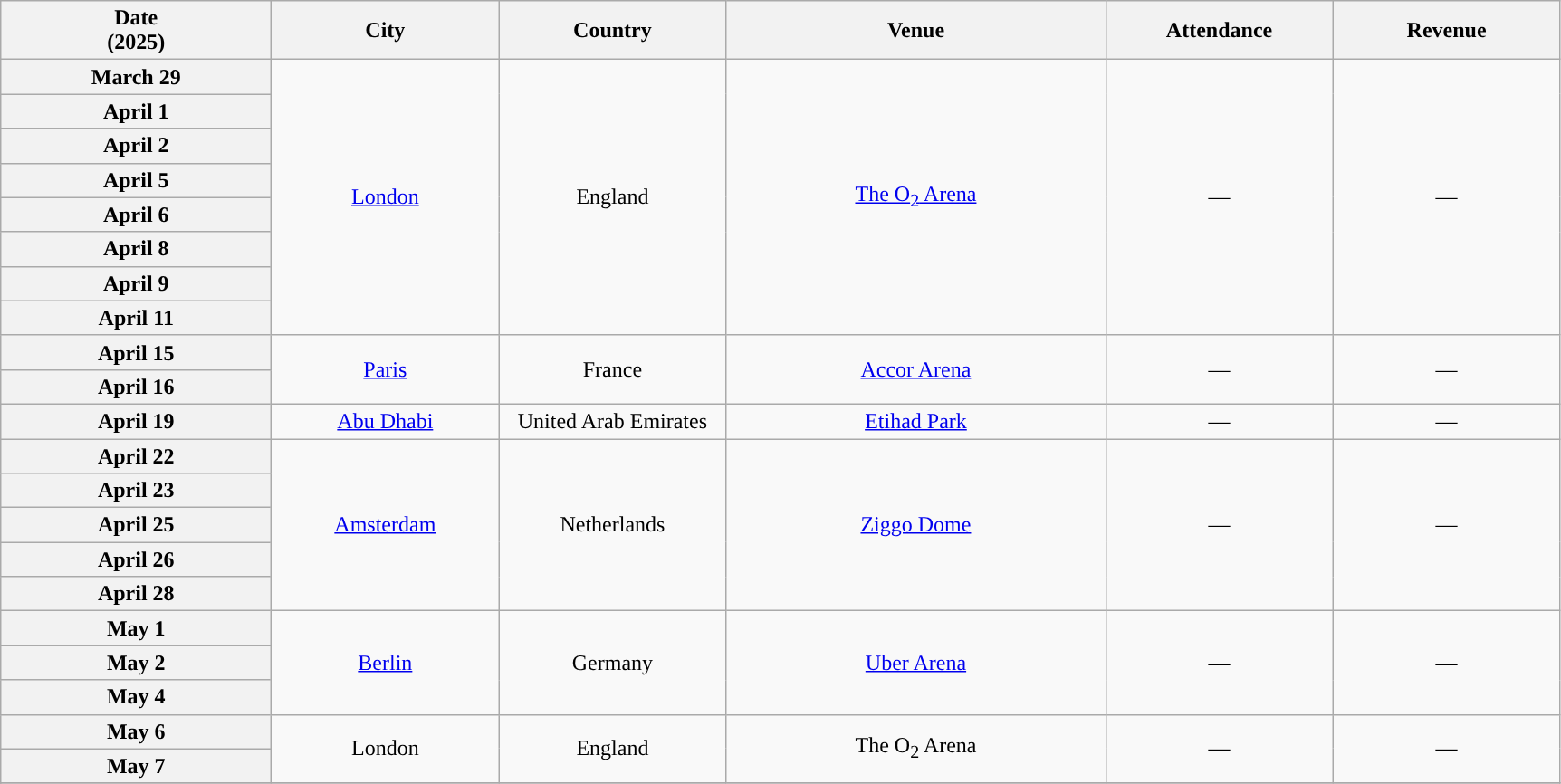<table class="wikitable plainrowheaders" style="text-align:center">
<tr>
<th scope="col" style="width:12em;">Date<br>(2025)</th>
<th scope="col" style="width:10em;">City</th>
<th scope="col" style="width:10em;">Country</th>
<th scope="col" style="width:17em;">Venue</th>
<th scope="col" style="width:10em;">Attendance</th>
<th scope="col" style="width:10em;">Revenue</th>
</tr>
<tr>
<th scope="row" style="text-align:center">March 29</th>
<td rowspan="8"><a href='#'>London</a></td>
<td rowspan="8">England</td>
<td rowspan="8"><a href='#'>The O<sub>2</sub> Arena</a></td>
<td rowspan="8">—</td>
<td rowspan="8">—</td>
</tr>
<tr>
<th scope="row" style="text-align:center">April 1</th>
</tr>
<tr>
<th scope="row" style="text-align:center">April 2</th>
</tr>
<tr>
<th scope="row" style="text-align:center">April 5</th>
</tr>
<tr>
<th scope="row" style="text-align:center">April 6</th>
</tr>
<tr>
<th scope="row" style="text-align:center">April 8</th>
</tr>
<tr>
<th scope="row" style="text-align:center">April 9</th>
</tr>
<tr>
<th scope="row" style="text-align:center">April 11</th>
</tr>
<tr>
<th scope="row" style="text-align:center">April 15</th>
<td rowspan="2"><a href='#'>Paris</a></td>
<td rowspan="2">France</td>
<td rowspan="2"><a href='#'>Accor Arena</a></td>
<td rowspan="2">—</td>
<td rowspan="2">—</td>
</tr>
<tr>
<th scope="row" style="text-align:center">April 16</th>
</tr>
<tr>
<th scope="row" style="text-align:center">April 19</th>
<td rowspan="1"><a href='#'>Abu Dhabi</a></td>
<td rowspan="1">United Arab Emirates</td>
<td rowspan="1"><a href='#'>Etihad Park</a></td>
<td rowspan="1">—</td>
<td rowspan="1'">—</td>
</tr>
<tr>
<th scope="row" style="text-align:center">April 22</th>
<td rowspan="5"><a href='#'>Amsterdam</a></td>
<td rowspan="5">Netherlands</td>
<td rowspan="5"><a href='#'>Ziggo Dome</a></td>
<td rowspan="5">—</td>
<td rowspan="5">—</td>
</tr>
<tr>
<th scope="row" style="text-align:center">April 23</th>
</tr>
<tr>
<th scope="row" style="text-align:center">April 25</th>
</tr>
<tr>
<th scope="row" style="text-align:center">April 26</th>
</tr>
<tr>
<th scope="row" style="text-align:center">April 28</th>
</tr>
<tr>
<th scope="row" style="text-align:center">May 1</th>
<td rowspan="3"><a href='#'>Berlin</a></td>
<td rowspan="3">Germany</td>
<td rowspan="3"><a href='#'> Uber Arena</a></td>
<td rowspan="3">—</td>
<td rowspan="3">—</td>
</tr>
<tr>
<th scope="row" style="text-align:center">May 2</th>
</tr>
<tr>
<th scope="row" style="text-align:center">May 4</th>
</tr>
<tr>
<th scope="row" style="text-align:center">May 6</th>
<td rowspan="2">London</td>
<td rowspan="2">England</td>
<td rowspan="2">The O<sub>2</sub> Arena</td>
<td rowspan="2">—</td>
<td rowspan="2">—</td>
</tr>
<tr>
<th scope="row" style="text-align:center">May 7</th>
</tr>
<tr>
</tr>
<tr>
</tr>
</table>
